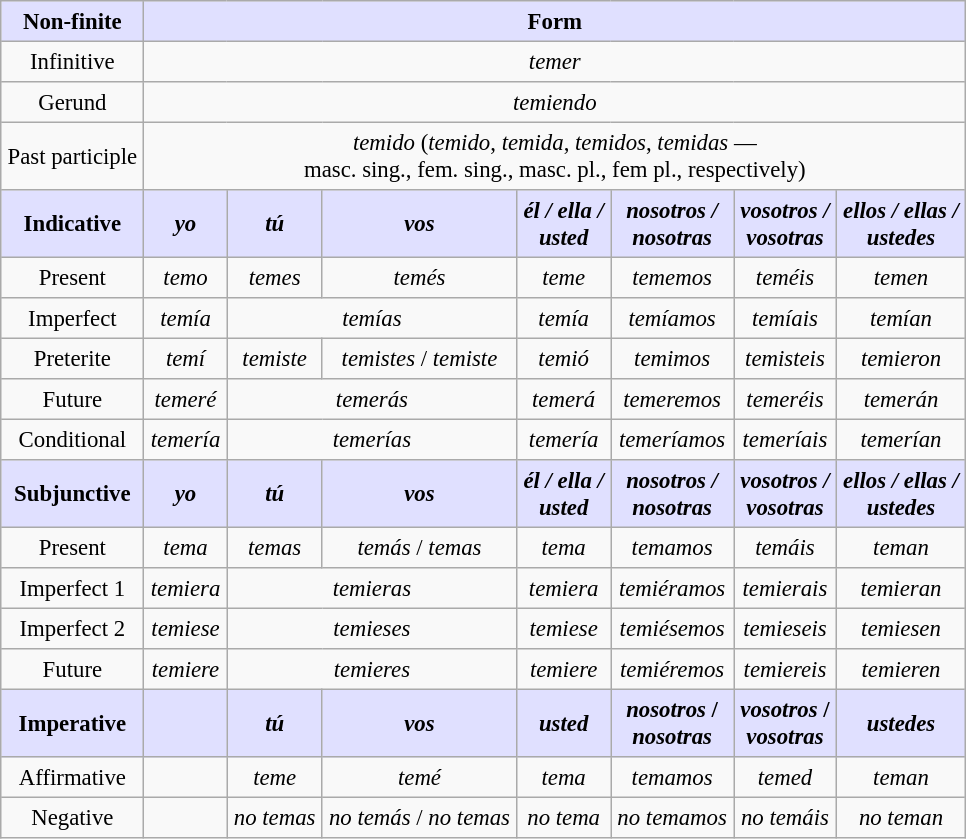<table border="2" cellpadding="4" cellspacing="0" style="margin: 1em 1em 1em 0; background: #f9f9f9; border: 1px #aaa solid; border-collapse: collapse; font-size: 95%;">
<tr>
<th bgcolor="#E0E0FF">Non-finite</th>
<th colspan="7" bgcolor="#E0E0FF">Form</th>
</tr>
<tr align = "center">
<td>Infinitive</td>
<td colspan="7"><em>temer</em></td>
</tr>
<tr align = "center">
<td>Gerund</td>
<td colspan="7"><em>temiendo</em></td>
</tr>
<tr align = "center">
<td>Past participle</td>
<td colspan="7"><em>temido</em> (<em>temido</em>, <em>temida</em>, <em>temidos</em>, <em>temidas</em> — <br>masc. sing., fem. sing., masc. pl., fem pl., respectively)</td>
</tr>
<tr align = "center">
<th bgcolor="#E0E0FF">Indicative</th>
<th bgcolor="#E0E0FF"><em>yo</em></th>
<th bgcolor="#E0E0FF"><em>tú</em></th>
<th bgcolor="#E0E0FF"><em>vos </em></th>
<th bgcolor="#E0E0FF"><em>él / ella /<br> usted</em></th>
<th bgcolor="#E0E0FF"><em>nosotros /<br>nosotras</em></th>
<th bgcolor="#E0E0FF"><em>vosotros /<br>vosotras</em></th>
<th bgcolor="#E0E0FF"><em>ellos / ellas /<br>ustedes</em></th>
</tr>
<tr align = "center">
<td>Present</td>
<td><em>temo</em></td>
<td><em>temes</em></td>
<td><em>temés</em></td>
<td><em>teme</em></td>
<td><em>tememos</em></td>
<td><em>teméis</em></td>
<td><em>temen</em></td>
</tr>
<tr align = "center">
<td>Imperfect</td>
<td><em>temía</em></td>
<td colspan="2"><em>temías</em></td>
<td><em>temía</em></td>
<td><em>temíamos</em></td>
<td><em>temíais</em></td>
<td><em>temían</em></td>
</tr>
<tr align = "center">
<td>Preterite</td>
<td><em>temí</em></td>
<td><em>temiste</em></td>
<td><em>temistes</em> / <em>temiste</em></td>
<td><em>temió</em></td>
<td><em>temimos</em></td>
<td><em>temisteis</em></td>
<td><em>temieron</em></td>
</tr>
<tr align = "center">
<td>Future</td>
<td><em>temeré</em></td>
<td colspan="2"><em>temerás</em></td>
<td><em>temerá</em></td>
<td><em>temeremos</em></td>
<td><em>temeréis</em></td>
<td><em>temerán</em></td>
</tr>
<tr align = "center">
<td>Conditional</td>
<td><em>temería</em></td>
<td colspan="2"><em>temerías</em></td>
<td><em>temería</em></td>
<td><em>temeríamos</em></td>
<td><em>temeríais</em></td>
<td><em>temerían</em></td>
</tr>
<tr align = "center">
<th bgcolor="#E0E0FF">Subjunctive</th>
<th bgcolor="#E0E0FF"><em>yo</em></th>
<th bgcolor="#E0E0FF"><em>tú</em></th>
<th bgcolor="#E0E0FF"><em>vos </em></th>
<th bgcolor="#E0E0FF"><em>él / ella /<br> usted</em></th>
<th bgcolor="#E0E0FF"><em>nosotros /<br>nosotras</em></th>
<th bgcolor="#E0E0FF"><em>vosotros /<br>vosotras</em></th>
<th bgcolor="#E0E0FF"><em>ellos / ellas /<br>ustedes</em></th>
</tr>
<tr align = "center">
<td>Present</td>
<td><em>tema</em></td>
<td><em>temas</em></td>
<td><em>temás</em> / <em>temas</em> </td>
<td><em>tema</em></td>
<td><em>temamos</em></td>
<td><em>temáis</em></td>
<td><em>teman</em></td>
</tr>
<tr align = "center">
<td>Imperfect 1</td>
<td><em>temiera</em></td>
<td colspan="2"><em>temieras</em></td>
<td><em>temiera</em></td>
<td><em>temiéramos</em></td>
<td><em>temierais</em></td>
<td><em>temieran</em></td>
</tr>
<tr align = "center">
<td>Imperfect 2</td>
<td><em>temiese</em></td>
<td colspan="2"><em>temieses</em></td>
<td><em>temiese</em></td>
<td><em>temiésemos</em></td>
<td><em>temieseis</em></td>
<td><em>temiesen</em></td>
</tr>
<tr align = "center">
<td>Future</td>
<td><em>temiere</em></td>
<td colspan="2"><em>temieres</em></td>
<td><em>temiere</em></td>
<td><em>temiéremos</em></td>
<td><em>temiereis</em></td>
<td><em>temieren</em></td>
</tr>
<tr align = "center">
<th bgcolor="#E0E0FF">Imperative</th>
<th bgcolor="#E0E0FF"> </th>
<th bgcolor="#E0E0FF"><em>tú</em></th>
<th bgcolor="#E0E0FF"><em>vos</em></th>
<th bgcolor="#E0E0FF"><em>usted</em></th>
<th bgcolor="#E0E0FF"><em>nosotros</em> /<br> <em>nosotras</em></th>
<th bgcolor="#E0E0FF"><em>vosotros</em> /<br> <em>vosotras</em></th>
<th bgcolor="#E0E0FF"><em>ustedes</em></th>
</tr>
<tr align = "center">
<td>Affirmative</td>
<td> </td>
<td><em>teme</em></td>
<td><em>temé</em></td>
<td><em>tema</em></td>
<td><em>temamos</em></td>
<td><em>temed</em></td>
<td><em>teman</em></td>
</tr>
<tr align = "center">
<td>Negative</td>
<td> </td>
<td><em>no temas</em></td>
<td><em>no temás</em> / <em>no temas</em></td>
<td><em>no tema</em></td>
<td><em>no temamos</em></td>
<td><em>no temáis</em></td>
<td><em>no teman</em></td>
</tr>
</table>
